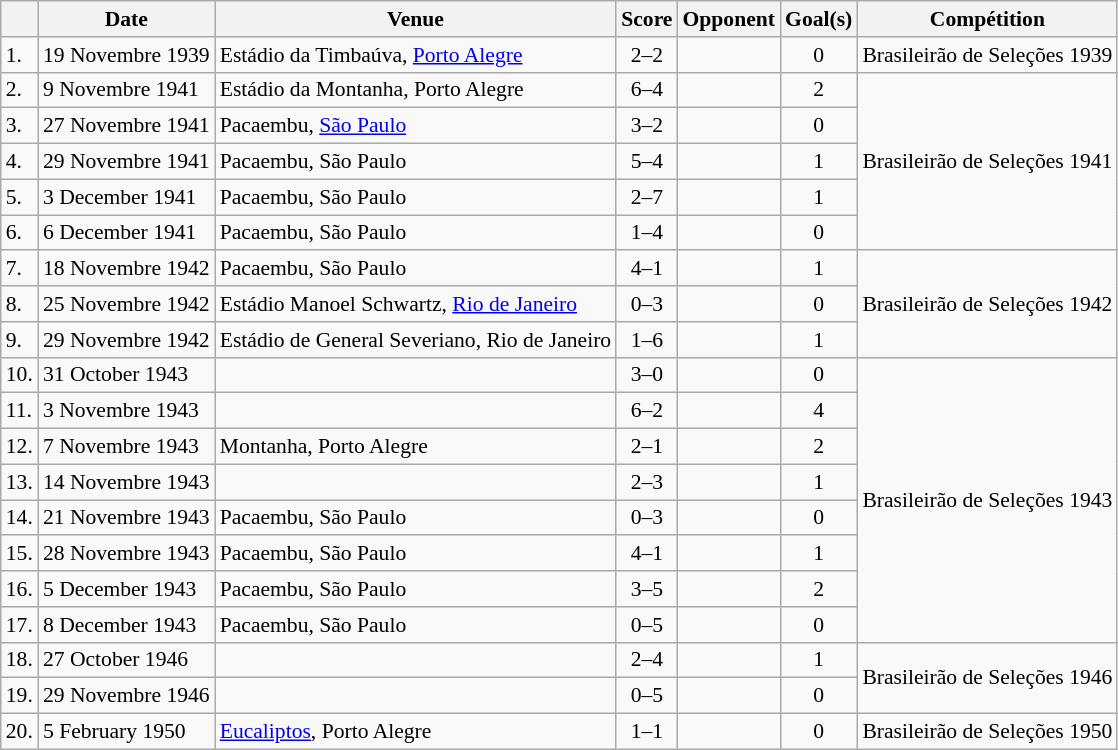<table class="wikitable collapsible collapsed" style="font-size:90%">
<tr>
<th></th>
<th>Date</th>
<th>Venue</th>
<th>Score</th>
<th>Opponent</th>
<th>Goal(s)</th>
<th>Compétition</th>
</tr>
<tr>
<td>1.</td>
<td>19 Novembre 1939</td>
<td>Estádio da Timbaúva, <a href='#'>Porto Alegre</a></td>
<td align="center">2–2</td>
<td></td>
<td align="center">0</td>
<td>Brasileirão de Seleções 1939</td>
</tr>
<tr>
<td>2.</td>
<td>9 Novembre 1941</td>
<td>Estádio da Montanha, Porto Alegre</td>
<td align="center">6–4</td>
<td></td>
<td align="center">2</td>
<td rowspan="5">Brasileirão de Seleções 1941</td>
</tr>
<tr>
<td>3.</td>
<td>27 Novembre 1941</td>
<td>Pacaembu, <a href='#'>São Paulo</a></td>
<td align="center">3–2</td>
<td></td>
<td align="center">0</td>
</tr>
<tr>
<td>4.</td>
<td>29 Novembre 1941</td>
<td>Pacaembu, São Paulo</td>
<td align="center">5–4</td>
<td></td>
<td align="center">1</td>
</tr>
<tr>
<td>5.</td>
<td>3 December 1941</td>
<td>Pacaembu, São Paulo</td>
<td align="center">2–7</td>
<td></td>
<td align="center">1</td>
</tr>
<tr>
<td>6.</td>
<td>6 December 1941</td>
<td>Pacaembu, São Paulo</td>
<td align="center">1–4</td>
<td></td>
<td align="center">0</td>
</tr>
<tr>
<td>7.</td>
<td>18 Novembre 1942</td>
<td>Pacaembu, São Paulo</td>
<td align="center">4–1</td>
<td></td>
<td align="center">1</td>
<td rowspan="3">Brasileirão de Seleções 1942</td>
</tr>
<tr>
<td>8.</td>
<td>25 Novembre 1942</td>
<td>Estádio Manoel Schwartz, <a href='#'>Rio de Janeiro</a></td>
<td align="center">0–3</td>
<td></td>
<td align="center">0</td>
</tr>
<tr>
<td>9.</td>
<td>29 Novembre 1942</td>
<td>Estádio de General Severiano, Rio de Janeiro</td>
<td align="center">1–6</td>
<td></td>
<td align="center">1</td>
</tr>
<tr>
<td>10.</td>
<td>31 October  1943</td>
<td></td>
<td align="center">3–0</td>
<td></td>
<td align="center">0</td>
<td rowspan="8">Brasileirão de Seleções 1943</td>
</tr>
<tr>
<td>11.</td>
<td>3 Novembre 1943</td>
<td></td>
<td align="center">6–2</td>
<td></td>
<td align="center">4</td>
</tr>
<tr>
<td>12.</td>
<td>7 Novembre 1943</td>
<td>Montanha, Porto Alegre</td>
<td align="center">2–1</td>
<td></td>
<td align="center">2</td>
</tr>
<tr>
<td>13.</td>
<td>14 Novembre 1943</td>
<td></td>
<td align="center">2–3</td>
<td></td>
<td align="center">1</td>
</tr>
<tr>
<td>14.</td>
<td>21 Novembre 1943</td>
<td>Pacaembu, São Paulo</td>
<td align="center">0–3</td>
<td></td>
<td align="center">0</td>
</tr>
<tr>
<td>15.</td>
<td>28 Novembre 1943</td>
<td>Pacaembu, São Paulo</td>
<td align="center">4–1</td>
<td></td>
<td align="center">1</td>
</tr>
<tr>
<td>16.</td>
<td>5 December 1943</td>
<td>Pacaembu, São Paulo</td>
<td align="center">3–5</td>
<td></td>
<td align="center">2</td>
</tr>
<tr>
<td>17.</td>
<td>8 December 1943</td>
<td>Pacaembu, São Paulo</td>
<td align="center">0–5</td>
<td></td>
<td align="center">0</td>
</tr>
<tr>
<td>18.</td>
<td>27 October 1946</td>
<td></td>
<td align="center">2–4</td>
<td></td>
<td align="center">1</td>
<td rowspan="2">Brasileirão de Seleções 1946</td>
</tr>
<tr>
<td>19.</td>
<td>29 Novembre 1946</td>
<td></td>
<td align="center">0–5</td>
<td></td>
<td align="center">0</td>
</tr>
<tr>
<td>20.</td>
<td>5 February 1950</td>
<td><a href='#'>Eucaliptos</a>, Porto Alegre</td>
<td align="center">1–1</td>
<td></td>
<td align="center">0</td>
<td>Brasileirão de Seleções 1950</td>
</tr>
</table>
